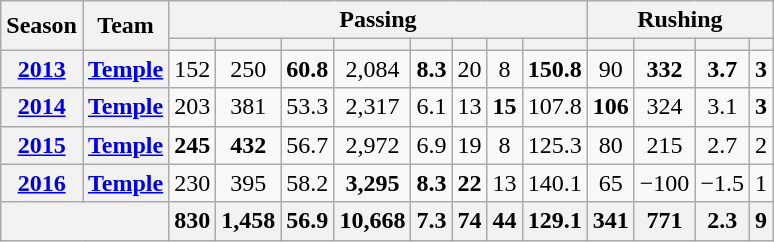<table class="wikitable" style="text-align:center;">
<tr>
<th rowspan="2">Season</th>
<th rowspan="2">Team</th>
<th colspan="8">Passing</th>
<th colspan="4">Rushing</th>
</tr>
<tr>
<th></th>
<th></th>
<th></th>
<th></th>
<th></th>
<th></th>
<th></th>
<th></th>
<th></th>
<th></th>
<th></th>
<th></th>
</tr>
<tr>
<th><a href='#'>2013</a></th>
<th><a href='#'>Temple</a></th>
<td>152</td>
<td>250</td>
<td><strong>60.8</strong></td>
<td>2,084</td>
<td><strong>8.3</strong></td>
<td>20</td>
<td>8</td>
<td><strong>150.8</strong></td>
<td>90</td>
<td><strong>332</strong></td>
<td><strong>3.7</strong></td>
<td><strong>3</strong></td>
</tr>
<tr>
<th><a href='#'>2014</a></th>
<th><a href='#'>Temple</a></th>
<td>203</td>
<td>381</td>
<td>53.3</td>
<td>2,317</td>
<td>6.1</td>
<td>13</td>
<td><strong>15</strong></td>
<td>107.8</td>
<td><strong>106</strong></td>
<td>324</td>
<td>3.1</td>
<td><strong>3</strong></td>
</tr>
<tr>
<th><a href='#'>2015</a></th>
<th><a href='#'>Temple</a></th>
<td><strong>245</strong></td>
<td><strong>432</strong></td>
<td>56.7</td>
<td>2,972</td>
<td>6.9</td>
<td>19</td>
<td>8</td>
<td>125.3</td>
<td>80</td>
<td>215</td>
<td>2.7</td>
<td>2</td>
</tr>
<tr>
<th><a href='#'>2016</a></th>
<th><a href='#'>Temple</a></th>
<td>230</td>
<td>395</td>
<td>58.2</td>
<td><strong>3,295</strong></td>
<td><strong>8.3</strong></td>
<td><strong>22</strong></td>
<td>13</td>
<td>140.1</td>
<td>65</td>
<td>−100</td>
<td>−1.5</td>
<td>1</td>
</tr>
<tr>
<th colspan="2"></th>
<th>830</th>
<th>1,458</th>
<th>56.9</th>
<th>10,668</th>
<th>7.3</th>
<th>74</th>
<th>44</th>
<th>129.1</th>
<th>341</th>
<th>771</th>
<th>2.3</th>
<th>9</th>
</tr>
</table>
